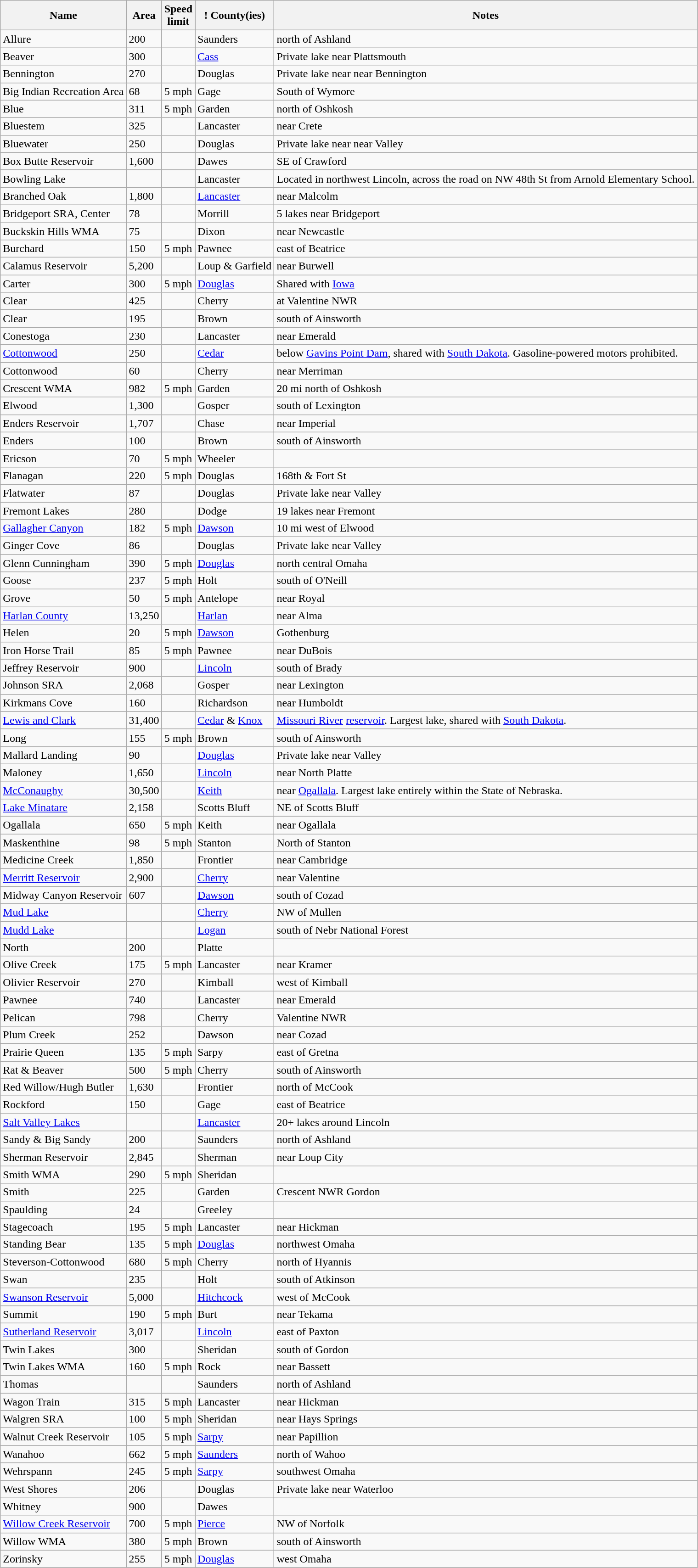<table class="wikitable sortable">
<tr>
<th>Name</th>
<th>Area</th>
<th>Speed<br>limit</th>
<th>! County(ies)</th>
<th>Notes</th>
</tr>
<tr>
<td>Allure</td>
<td>200</td>
<td></td>
<td>Saunders</td>
<td>north of Ashland</td>
</tr>
<tr>
<td>Beaver</td>
<td>300</td>
<td></td>
<td><a href='#'>Cass</a></td>
<td>Private lake near Plattsmouth</td>
</tr>
<tr>
<td>Bennington</td>
<td>270</td>
<td></td>
<td>Douglas</td>
<td>Private lake near near Bennington</td>
</tr>
<tr>
<td>Big Indian Recreation Area</td>
<td>68</td>
<td>5 mph</td>
<td>Gage</td>
<td>South of Wymore</td>
</tr>
<tr>
<td>Blue</td>
<td>311</td>
<td>5 mph</td>
<td>Garden</td>
<td>north of Oshkosh</td>
</tr>
<tr>
<td>Bluestem</td>
<td>325</td>
<td></td>
<td>Lancaster</td>
<td>near Crete</td>
</tr>
<tr>
<td>Bluewater</td>
<td>250</td>
<td></td>
<td>Douglas</td>
<td>Private lake near near Valley</td>
</tr>
<tr>
<td>Box Butte Reservoir</td>
<td>1,600</td>
<td></td>
<td>Dawes</td>
<td>SE of Crawford</td>
</tr>
<tr>
<td>Bowling Lake</td>
<td></td>
<td></td>
<td>Lancaster</td>
<td>Located in northwest Lincoln, across the road on NW 48th St from Arnold Elementary School.</td>
</tr>
<tr>
<td>Branched Oak</td>
<td>1,800</td>
<td></td>
<td><a href='#'>Lancaster</a></td>
<td>near Malcolm</td>
</tr>
<tr>
<td>Bridgeport SRA, Center</td>
<td>78</td>
<td></td>
<td>Morrill</td>
<td>5 lakes near Bridgeport</td>
</tr>
<tr>
<td>Buckskin Hills WMA</td>
<td>75</td>
<td></td>
<td>Dixon</td>
<td>near Newcastle</td>
</tr>
<tr>
<td>Burchard</td>
<td>150</td>
<td>5 mph</td>
<td>Pawnee</td>
<td>east of Beatrice</td>
</tr>
<tr>
<td>Calamus Reservoir</td>
<td>5,200</td>
<td></td>
<td>Loup & Garfield</td>
<td>near Burwell</td>
</tr>
<tr>
<td>Carter</td>
<td>300</td>
<td>5 mph</td>
<td><a href='#'>Douglas</a></td>
<td>Shared with <a href='#'>Iowa</a></td>
</tr>
<tr>
<td>Clear</td>
<td>425</td>
<td></td>
<td>Cherry</td>
<td>at Valentine NWR</td>
</tr>
<tr>
<td>Clear</td>
<td>195</td>
<td></td>
<td>Brown</td>
<td>south of Ainsworth</td>
</tr>
<tr>
<td>Conestoga</td>
<td>230</td>
<td></td>
<td>Lancaster</td>
<td>near Emerald</td>
</tr>
<tr>
<td><a href='#'>Cottonwood</a></td>
<td>250</td>
<td></td>
<td><a href='#'>Cedar</a></td>
<td>below <a href='#'>Gavins Point Dam</a>, shared with <a href='#'>South Dakota</a>. Gasoline-powered motors prohibited.</td>
</tr>
<tr>
<td>Cottonwood</td>
<td>60</td>
<td></td>
<td>Cherry</td>
<td>near Merriman</td>
</tr>
<tr>
<td>Crescent WMA</td>
<td>982</td>
<td>5 mph</td>
<td>Garden</td>
<td>20 mi north of Oshkosh</td>
</tr>
<tr>
<td>Elwood</td>
<td>1,300</td>
<td></td>
<td>Gosper</td>
<td>south of Lexington</td>
</tr>
<tr>
<td>Enders Reservoir</td>
<td>1,707</td>
<td></td>
<td>Chase</td>
<td>near Imperial</td>
</tr>
<tr>
<td>Enders</td>
<td>100</td>
<td></td>
<td>Brown</td>
<td>south of Ainsworth</td>
</tr>
<tr>
<td>Ericson</td>
<td>70</td>
<td>5 mph</td>
<td>Wheeler</td>
<td></td>
</tr>
<tr>
<td>Flanagan</td>
<td>220</td>
<td>5 mph</td>
<td>Douglas</td>
<td>168th & Fort St</td>
</tr>
<tr>
<td>Flatwater</td>
<td>87</td>
<td></td>
<td>Douglas</td>
<td>Private lake near Valley</td>
</tr>
<tr>
<td>Fremont Lakes</td>
<td>280</td>
<td></td>
<td>Dodge</td>
<td>19 lakes near Fremont</td>
</tr>
<tr>
<td><a href='#'>Gallagher Canyon</a></td>
<td>182</td>
<td>5 mph</td>
<td><a href='#'>Dawson</a></td>
<td>10 mi west of Elwood</td>
</tr>
<tr>
<td>Ginger Cove</td>
<td>86</td>
<td></td>
<td>Douglas</td>
<td>Private lake near Valley</td>
</tr>
<tr>
<td>Glenn Cunningham</td>
<td>390</td>
<td>5 mph</td>
<td><a href='#'>Douglas</a></td>
<td>north central Omaha</td>
</tr>
<tr>
<td>Goose</td>
<td>237</td>
<td>5 mph</td>
<td>Holt</td>
<td>south of O'Neill</td>
</tr>
<tr>
<td>Grove</td>
<td>50</td>
<td>5 mph</td>
<td>Antelope</td>
<td>near Royal</td>
</tr>
<tr>
<td><a href='#'>Harlan County</a></td>
<td>13,250</td>
<td></td>
<td><a href='#'>Harlan</a></td>
<td>near Alma</td>
</tr>
<tr>
<td>Helen</td>
<td>20</td>
<td>5 mph</td>
<td><a href='#'>Dawson</a></td>
<td>Gothenburg</td>
</tr>
<tr>
<td>Iron Horse Trail</td>
<td>85</td>
<td>5 mph</td>
<td>Pawnee</td>
<td>near DuBois</td>
</tr>
<tr>
<td>Jeffrey Reservoir</td>
<td>900</td>
<td></td>
<td><a href='#'>Lincoln</a></td>
<td>south of Brady</td>
</tr>
<tr>
<td>Johnson SRA</td>
<td>2,068</td>
<td></td>
<td>Gosper</td>
<td>near Lexington</td>
</tr>
<tr>
<td>Kirkmans Cove</td>
<td>160</td>
<td></td>
<td>Richardson</td>
<td>near Humboldt</td>
</tr>
<tr>
<td><a href='#'>Lewis and Clark</a></td>
<td>31,400</td>
<td></td>
<td><a href='#'>Cedar</a> & <a href='#'>Knox</a></td>
<td><a href='#'>Missouri River</a> <a href='#'>reservoir</a>. Largest lake, shared with <a href='#'>South Dakota</a>.</td>
</tr>
<tr>
<td>Long</td>
<td>155</td>
<td>5 mph</td>
<td>Brown</td>
<td>south of Ainsworth</td>
</tr>
<tr>
<td>Mallard Landing</td>
<td>90</td>
<td></td>
<td><a href='#'>Douglas</a></td>
<td near Valley>Private lake near Valley</td>
</tr>
<tr>
<td>Maloney</td>
<td>1,650</td>
<td></td>
<td><a href='#'>Lincoln</a></td>
<td>near North Platte</td>
</tr>
<tr>
<td><a href='#'>McConaughy</a></td>
<td>30,500</td>
<td></td>
<td><a href='#'>Keith</a></td>
<td>near <a href='#'>Ogallala</a>. Largest lake entirely within the State of Nebraska.</td>
</tr>
<tr>
<td><a href='#'>Lake Minatare</a></td>
<td>2,158</td>
<td></td>
<td>Scotts Bluff</td>
<td>NE of Scotts Bluff</td>
</tr>
<tr>
<td>Ogallala</td>
<td>650</td>
<td>5 mph</td>
<td>Keith</td>
<td>near Ogallala</td>
</tr>
<tr>
<td>Maskenthine</td>
<td>98</td>
<td>5 mph</td>
<td>Stanton</td>
<td>North of Stanton</td>
</tr>
<tr>
<td>Medicine Creek</td>
<td>1,850</td>
<td></td>
<td>Frontier</td>
<td>near Cambridge</td>
</tr>
<tr>
<td><a href='#'>Merritt Reservoir</a></td>
<td>2,900</td>
<td></td>
<td><a href='#'>Cherry</a></td>
<td>near Valentine</td>
</tr>
<tr>
<td>Midway Canyon Reservoir</td>
<td>607</td>
<td></td>
<td><a href='#'>Dawson</a></td>
<td>south of Cozad</td>
</tr>
<tr>
<td><a href='#'>Mud Lake</a></td>
<td></td>
<td></td>
<td><a href='#'>Cherry</a></td>
<td>NW of Mullen</td>
</tr>
<tr>
<td><a href='#'>Mudd Lake</a></td>
<td></td>
<td></td>
<td><a href='#'>Logan</a></td>
<td>south of Nebr National Forest</td>
</tr>
<tr>
<td>North</td>
<td>200</td>
<td></td>
<td>Platte</td>
<td></td>
</tr>
<tr>
<td>Olive Creek</td>
<td>175</td>
<td>5 mph</td>
<td>Lancaster</td>
<td>near Kramer</td>
</tr>
<tr>
<td>Olivier Reservoir</td>
<td>270</td>
<td></td>
<td>Kimball</td>
<td>west of Kimball</td>
</tr>
<tr>
<td>Pawnee</td>
<td>740</td>
<td></td>
<td>Lancaster</td>
<td>near Emerald</td>
</tr>
<tr>
<td>Pelican</td>
<td>798</td>
<td></td>
<td>Cherry</td>
<td>Valentine NWR</td>
</tr>
<tr>
<td>Plum Creek</td>
<td>252</td>
<td></td>
<td>Dawson</td>
<td>near Cozad</td>
</tr>
<tr>
<td>Prairie Queen</td>
<td>135</td>
<td>5 mph</td>
<td>Sarpy</td>
<td>east of Gretna</td>
</tr>
<tr>
<td>Rat & Beaver</td>
<td>500</td>
<td>5 mph</td>
<td>Cherry</td>
<td>south of Ainsworth</td>
</tr>
<tr>
<td>Red Willow/Hugh Butler</td>
<td>1,630</td>
<td></td>
<td>Frontier</td>
<td>north of McCook</td>
</tr>
<tr>
<td>Rockford</td>
<td>150</td>
<td></td>
<td>Gage</td>
<td>east of Beatrice</td>
</tr>
<tr>
<td><a href='#'>Salt Valley Lakes</a></td>
<td></td>
<td></td>
<td><a href='#'>Lancaster</a></td>
<td>20+ lakes around Lincoln</td>
</tr>
<tr>
<td>Sandy & Big Sandy</td>
<td>200</td>
<td></td>
<td>Saunders</td>
<td>north of Ashland</td>
</tr>
<tr>
<td>Sherman Reservoir</td>
<td>2,845</td>
<td></td>
<td>Sherman</td>
<td>near Loup City</td>
</tr>
<tr>
<td>Smith WMA</td>
<td>290</td>
<td>5 mph</td>
<td>Sheridan</td>
<td></td>
</tr>
<tr>
<td>Smith</td>
<td>225</td>
<td></td>
<td>Garden</td>
<td>Crescent NWR Gordon</td>
</tr>
<tr>
<td>Spaulding</td>
<td>24</td>
<td></td>
<td>Greeley</td>
<td></td>
</tr>
<tr>
<td>Stagecoach</td>
<td>195</td>
<td>5 mph</td>
<td>Lancaster</td>
<td>near Hickman</td>
</tr>
<tr>
<td>Standing Bear</td>
<td>135</td>
<td>5 mph</td>
<td><a href='#'>Douglas</a></td>
<td>northwest Omaha</td>
</tr>
<tr>
<td>Steverson-Cottonwood</td>
<td>680</td>
<td>5 mph</td>
<td>Cherry</td>
<td>north of Hyannis</td>
</tr>
<tr>
<td>Swan</td>
<td>235</td>
<td></td>
<td>Holt</td>
<td>south of Atkinson</td>
</tr>
<tr>
<td><a href='#'>Swanson Reservoir</a></td>
<td>5,000</td>
<td></td>
<td><a href='#'>Hitchcock</a></td>
<td>west of McCook</td>
</tr>
<tr>
<td>Summit</td>
<td>190</td>
<td>5 mph</td>
<td>Burt</td>
<td>near Tekama</td>
</tr>
<tr>
<td><a href='#'>Sutherland Reservoir</a></td>
<td>3,017</td>
<td></td>
<td><a href='#'>Lincoln</a></td>
<td>east of Paxton</td>
</tr>
<tr>
<td>Twin Lakes</td>
<td>300</td>
<td></td>
<td>Sheridan</td>
<td>south of Gordon</td>
</tr>
<tr>
<td>Twin Lakes WMA</td>
<td>160</td>
<td>5 mph</td>
<td>Rock</td>
<td>near Bassett</td>
</tr>
<tr>
<td>Thomas</td>
<td></td>
<td></td>
<td>Saunders</td>
<td>north of Ashland</td>
</tr>
<tr>
<td>Wagon Train</td>
<td>315</td>
<td>5 mph</td>
<td>Lancaster</td>
<td>near Hickman</td>
</tr>
<tr>
<td>Walgren SRA</td>
<td>100</td>
<td>5 mph</td>
<td>Sheridan</td>
<td>near Hays Springs</td>
</tr>
<tr>
<td>Walnut Creek Reservoir</td>
<td>105</td>
<td>5 mph</td>
<td><a href='#'>Sarpy</a></td>
<td>near Papillion</td>
</tr>
<tr>
<td>Wanahoo</td>
<td>662</td>
<td>5 mph</td>
<td><a href='#'>Saunders</a></td>
<td>north of Wahoo</td>
</tr>
<tr>
<td>Wehrspann</td>
<td>245</td>
<td>5 mph</td>
<td><a href='#'>Sarpy</a></td>
<td>southwest Omaha</td>
</tr>
<tr>
<td>West Shores</td>
<td>206</td>
<td></td>
<td>Douglas</td>
<td>Private lake near Waterloo</td>
</tr>
<tr>
<td>Whitney</td>
<td>900</td>
<td></td>
<td>Dawes</td>
<td></td>
</tr>
<tr>
<td><a href='#'>Willow Creek Reservoir</a></td>
<td>700</td>
<td>5 mph</td>
<td><a href='#'>Pierce</a></td>
<td>NW of Norfolk</td>
</tr>
<tr>
<td>Willow WMA</td>
<td>380</td>
<td>5 mph</td>
<td>Brown</td>
<td>south of Ainsworth</td>
</tr>
<tr>
<td>Zorinsky</td>
<td>255</td>
<td>5 mph</td>
<td><a href='#'>Douglas</a></td>
<td>west Omaha</td>
</tr>
</table>
